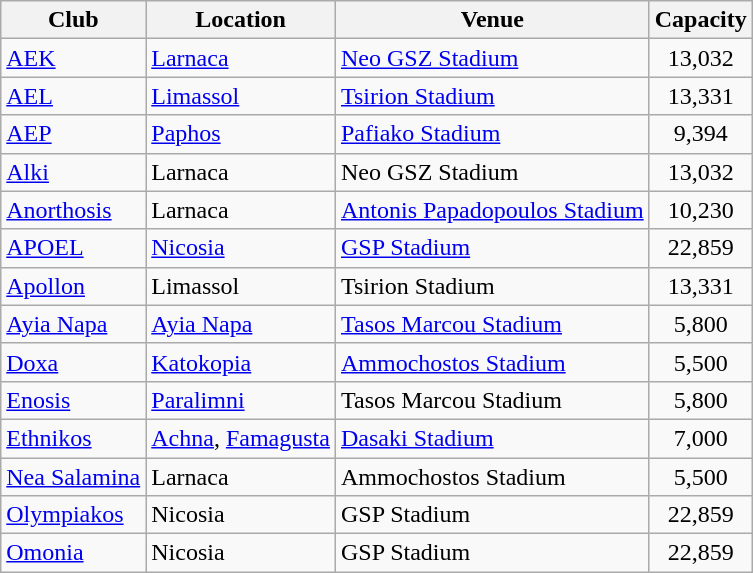<table class="wikitable sortable">
<tr>
<th>Club</th>
<th>Location</th>
<th>Venue</th>
<th>Capacity</th>
</tr>
<tr>
<td><a href='#'>AEK</a></td>
<td><a href='#'>Larnaca</a></td>
<td><a href='#'>Neo GSZ Stadium</a></td>
<td align="center">13,032</td>
</tr>
<tr>
<td><a href='#'>AEL</a></td>
<td><a href='#'>Limassol</a></td>
<td><a href='#'>Tsirion Stadium</a></td>
<td align="center">13,331</td>
</tr>
<tr>
<td><a href='#'>AEP</a></td>
<td><a href='#'>Paphos</a></td>
<td><a href='#'>Pafiako Stadium</a></td>
<td align="center">9,394</td>
</tr>
<tr>
<td><a href='#'>Alki</a></td>
<td>Larnaca</td>
<td>Neo GSZ Stadium</td>
<td align="center">13,032</td>
</tr>
<tr>
<td><a href='#'>Anorthosis</a></td>
<td>Larnaca</td>
<td><a href='#'>Antonis Papadopoulos Stadium</a></td>
<td align="center">10,230</td>
</tr>
<tr>
<td><a href='#'>APOEL</a></td>
<td><a href='#'>Nicosia</a></td>
<td><a href='#'>GSP Stadium</a></td>
<td align="center">22,859</td>
</tr>
<tr>
<td><a href='#'>Apollon</a></td>
<td>Limassol</td>
<td>Tsirion Stadium</td>
<td align="center">13,331</td>
</tr>
<tr>
<td><a href='#'>Ayia Napa</a></td>
<td><a href='#'>Ayia Napa</a></td>
<td><a href='#'>Tasos Marcou Stadium</a></td>
<td align="center">5,800</td>
</tr>
<tr>
<td><a href='#'>Doxa</a></td>
<td><a href='#'>Katokopia</a></td>
<td><a href='#'>Ammochostos Stadium</a></td>
<td align="center">5,500</td>
</tr>
<tr>
<td><a href='#'>Enosis</a></td>
<td><a href='#'>Paralimni</a></td>
<td>Tasos Marcou Stadium</td>
<td align="center">5,800</td>
</tr>
<tr>
<td><a href='#'>Ethnikos</a></td>
<td><a href='#'>Achna</a>, <a href='#'>Famagusta</a></td>
<td><a href='#'>Dasaki Stadium</a></td>
<td align="center">7,000</td>
</tr>
<tr>
<td><a href='#'>Nea Salamina</a></td>
<td>Larnaca</td>
<td>Ammochostos Stadium</td>
<td align="center">5,500</td>
</tr>
<tr>
<td><a href='#'>Olympiakos</a></td>
<td>Nicosia</td>
<td>GSP Stadium</td>
<td align="center">22,859</td>
</tr>
<tr>
<td><a href='#'>Omonia</a></td>
<td>Nicosia</td>
<td>GSP Stadium</td>
<td align="center">22,859</td>
</tr>
</table>
